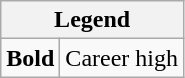<table class="wikitable mw-collapsible">
<tr>
<th colspan="2">Legend</th>
</tr>
<tr>
<td><strong>Bold</strong></td>
<td>Career high</td>
</tr>
</table>
